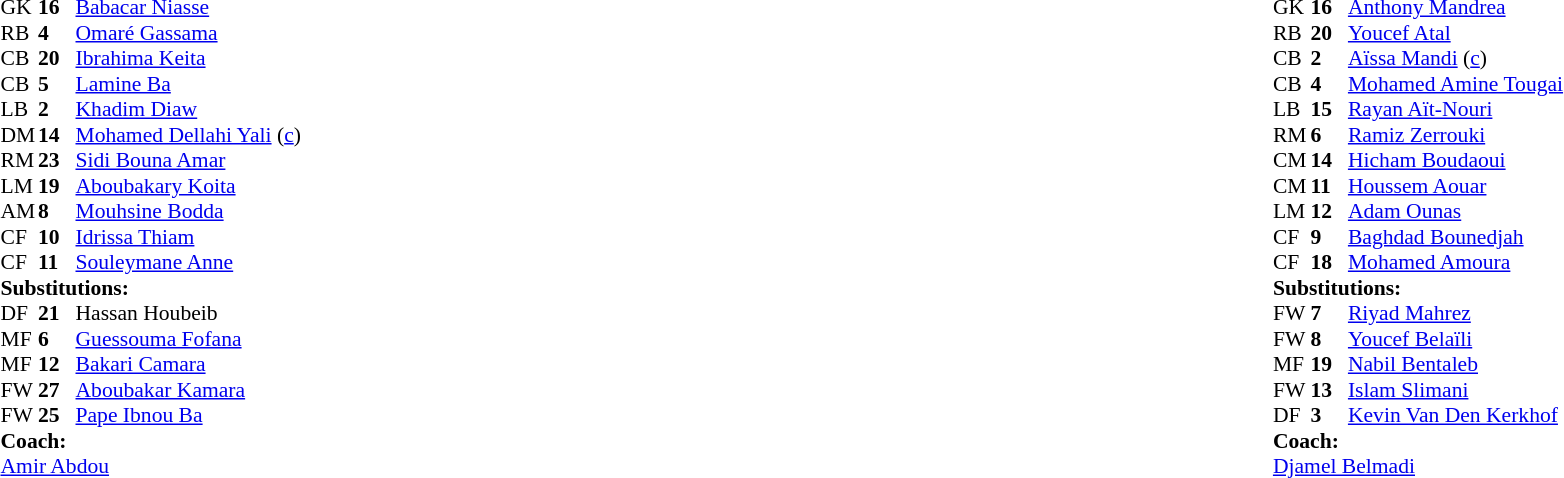<table width="100%">
<tr>
<td valign="top" width="40%"><br><table style="font-size:90%" cellspacing="0" cellpadding="0">
<tr>
<th width=25></th>
<th width=25></th>
</tr>
<tr>
<td>GK</td>
<td><strong>16</strong></td>
<td><a href='#'>Babacar Niasse</a></td>
</tr>
<tr>
<td>RB</td>
<td><strong>4</strong></td>
<td><a href='#'>Omaré Gassama</a></td>
</tr>
<tr>
<td>CB</td>
<td><strong>20</strong></td>
<td><a href='#'>Ibrahima Keita</a></td>
</tr>
<tr>
<td>CB</td>
<td><strong>5</strong></td>
<td><a href='#'>Lamine Ba</a></td>
<td></td>
</tr>
<tr>
<td>LB</td>
<td><strong>2</strong></td>
<td><a href='#'>Khadim Diaw</a></td>
</tr>
<tr>
<td>DM</td>
<td><strong>14</strong></td>
<td><a href='#'>Mohamed Dellahi Yali</a> (<a href='#'>c</a>)</td>
<td></td>
<td></td>
</tr>
<tr>
<td>RM</td>
<td><strong>23</strong></td>
<td><a href='#'>Sidi Bouna Amar</a></td>
<td></td>
<td></td>
</tr>
<tr>
<td>LM</td>
<td><strong>19</strong></td>
<td><a href='#'>Aboubakary Koita</a></td>
<td></td>
<td></td>
</tr>
<tr>
<td>AM</td>
<td><strong>8</strong></td>
<td><a href='#'>Mouhsine Bodda</a></td>
<td></td>
</tr>
<tr>
<td>CF</td>
<td><strong>10</strong></td>
<td><a href='#'>Idrissa Thiam</a></td>
<td></td>
<td></td>
</tr>
<tr>
<td>CF</td>
<td><strong>11</strong></td>
<td><a href='#'>Souleymane Anne</a></td>
<td></td>
<td></td>
</tr>
<tr>
<td colspan=3><strong>Substitutions:</strong></td>
</tr>
<tr>
<td>DF</td>
<td><strong>21</strong></td>
<td>Hassan Houbeib</td>
<td></td>
<td></td>
</tr>
<tr>
<td>MF</td>
<td><strong>6</strong></td>
<td><a href='#'>Guessouma Fofana</a></td>
<td></td>
<td></td>
</tr>
<tr>
<td>MF</td>
<td><strong>12</strong></td>
<td><a href='#'>Bakari Camara</a></td>
<td></td>
<td></td>
</tr>
<tr>
<td>FW</td>
<td><strong>27</strong></td>
<td><a href='#'>Aboubakar Kamara</a></td>
<td></td>
<td></td>
</tr>
<tr>
<td>FW</td>
<td><strong>25</strong></td>
<td><a href='#'>Pape Ibnou Ba</a></td>
<td></td>
<td></td>
</tr>
<tr>
<td colspan=3><strong>Coach:</strong></td>
</tr>
<tr>
<td colspan=3> <a href='#'>Amir Abdou</a></td>
</tr>
</table>
</td>
<td valign="top"></td>
<td valign="top" width="50%"><br><table style="font-size:90%; margin:auto" cellspacing="0" cellpadding="0">
<tr>
<th width=25></th>
<th width=25></th>
</tr>
<tr>
<td>GK</td>
<td><strong>16</strong></td>
<td><a href='#'>Anthony Mandrea</a></td>
</tr>
<tr>
<td>RB</td>
<td><strong>20</strong></td>
<td><a href='#'>Youcef Atal</a></td>
<td></td>
<td></td>
</tr>
<tr>
<td>CB</td>
<td><strong>2</strong></td>
<td><a href='#'>Aïssa Mandi</a> (<a href='#'>c</a>)</td>
</tr>
<tr>
<td>CB</td>
<td><strong>4</strong></td>
<td><a href='#'>Mohamed Amine Tougai</a></td>
</tr>
<tr>
<td>LB</td>
<td><strong>15</strong></td>
<td><a href='#'>Rayan Aït-Nouri</a></td>
</tr>
<tr>
<td>RM</td>
<td><strong>6</strong></td>
<td><a href='#'>Ramiz Zerrouki</a></td>
</tr>
<tr>
<td>CM</td>
<td><strong>14</strong></td>
<td><a href='#'>Hicham Boudaoui</a></td>
<td></td>
<td></td>
</tr>
<tr>
<td>CM</td>
<td><strong>11</strong></td>
<td><a href='#'>Houssem Aouar</a></td>
<td></td>
<td></td>
</tr>
<tr>
<td>LM</td>
<td><strong>12</strong></td>
<td><a href='#'>Adam Ounas</a></td>
<td></td>
<td></td>
</tr>
<tr>
<td>CF</td>
<td><strong>9</strong></td>
<td><a href='#'>Baghdad Bounedjah</a></td>
</tr>
<tr>
<td>CF</td>
<td><strong>18</strong></td>
<td><a href='#'>Mohamed Amoura</a></td>
<td></td>
<td></td>
</tr>
<tr>
<td colspan=3><strong>Substitutions:</strong></td>
</tr>
<tr>
<td>FW</td>
<td><strong>7</strong></td>
<td><a href='#'>Riyad Mahrez</a></td>
<td></td>
<td></td>
</tr>
<tr>
<td>FW</td>
<td><strong>8</strong></td>
<td><a href='#'>Youcef Belaïli</a></td>
<td></td>
<td></td>
</tr>
<tr>
<td>MF</td>
<td><strong>19</strong></td>
<td><a href='#'>Nabil Bentaleb</a></td>
<td></td>
<td></td>
</tr>
<tr>
<td>FW</td>
<td><strong>13</strong></td>
<td><a href='#'>Islam Slimani</a></td>
<td></td>
<td></td>
</tr>
<tr>
<td>DF</td>
<td><strong>3</strong></td>
<td><a href='#'>Kevin Van Den Kerkhof</a></td>
<td></td>
<td></td>
</tr>
<tr>
<td colspan=3><strong>Coach:</strong></td>
</tr>
<tr>
<td colspan=3><a href='#'>Djamel Belmadi</a></td>
</tr>
</table>
</td>
</tr>
</table>
